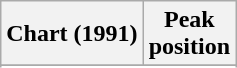<table class="wikitable sortable plainrowheaders" style="text-align:center">
<tr>
<th scope="col">Chart (1991)</th>
<th scope="col">Peak<br> position</th>
</tr>
<tr>
</tr>
<tr>
</tr>
</table>
